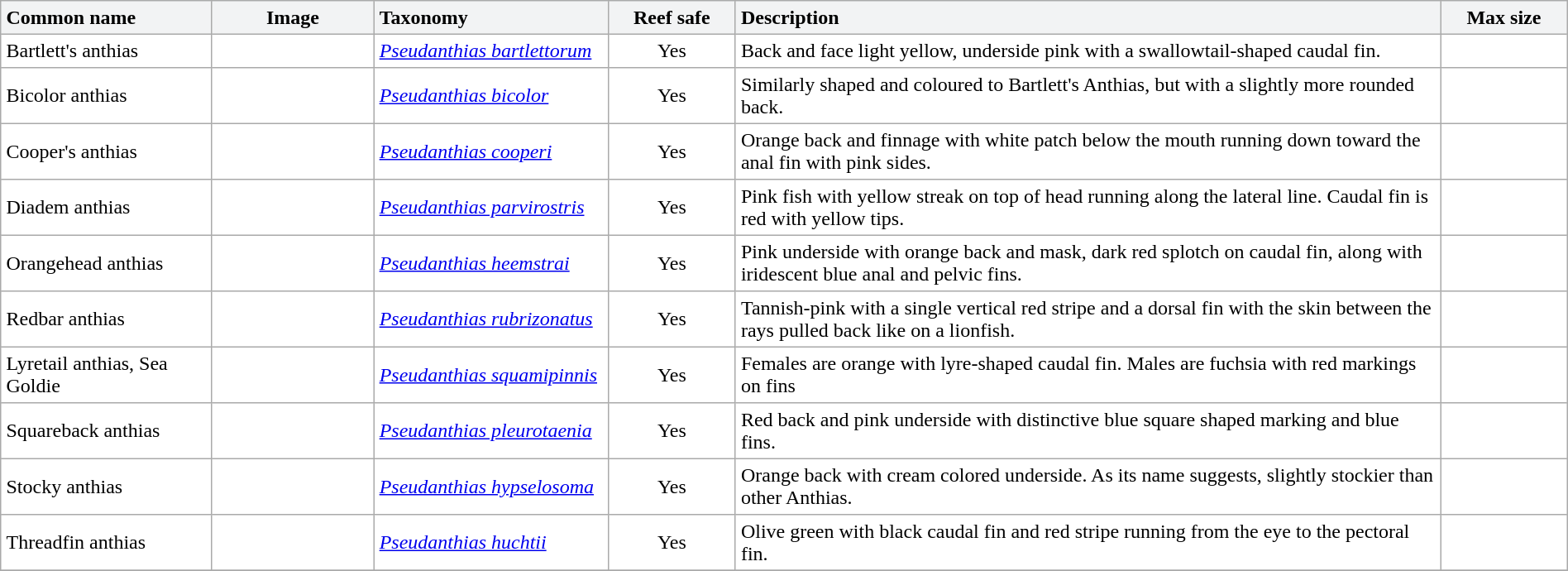<table class="sortable collapsible" cellpadding="4" width="100%" border="1" style="border:1px solid #aaa; border-collapse:collapse">
<tr>
<th align="left" style="background:#F2F3F4" width="170px">Common name</th>
<th style="background:#F2F3F4" width="130px" class="unsortable">Image</th>
<th align="left" style="background:#F2F3F4" width="190px">Taxonomy</th>
<th style="background:#F2F3F4" width="100px">Reef safe</th>
<th align="left" style="background:#F2F3F4" width="610px" class="unsortable">Description</th>
<th style="background:#F2F3F4" width="100px">Max size</th>
</tr>
<tr>
<td>Bartlett's anthias</td>
<td></td>
<td><em><a href='#'>Pseudanthias bartlettorum</a></em></td>
<td align="center">Yes</td>
<td>Back and face light yellow, underside pink with a swallowtail-shaped caudal fin.</td>
<td align="center"></td>
</tr>
<tr>
<td>Bicolor anthias</td>
<td></td>
<td><em><a href='#'>Pseudanthias bicolor</a></em></td>
<td align="center">Yes</td>
<td>Similarly shaped and coloured to Bartlett's Anthias, but with a slightly more rounded back.</td>
<td align="center"></td>
</tr>
<tr>
<td>Cooper's anthias</td>
<td></td>
<td><em><a href='#'>Pseudanthias cooperi</a></em></td>
<td align="center">Yes</td>
<td>Orange back and finnage with white patch below the mouth running down toward the anal fin with pink sides.</td>
<td align="center"></td>
</tr>
<tr>
<td>Diadem anthias</td>
<td></td>
<td><em><a href='#'>Pseudanthias parvirostris</a></em></td>
<td align="center">Yes</td>
<td>Pink fish with yellow streak on top of head running along the lateral line. Caudal fin is red with yellow tips.</td>
<td align="center"></td>
</tr>
<tr>
<td>Orangehead anthias</td>
<td></td>
<td><em><a href='#'>Pseudanthias heemstrai</a></em></td>
<td align="center">Yes</td>
<td>Pink underside with orange back and mask, dark red splotch on caudal fin, along with iridescent blue anal and pelvic fins.</td>
<td align="center"></td>
</tr>
<tr>
<td>Redbar anthias</td>
<td></td>
<td><em><a href='#'>Pseudanthias rubrizonatus</a></em></td>
<td align="center">Yes</td>
<td>Tannish-pink with a single vertical red stripe and a dorsal fin with the skin between the rays pulled back like on a lionfish.</td>
<td align="center"></td>
</tr>
<tr>
<td>Lyretail anthias, Sea Goldie</td>
<td></td>
<td><em><a href='#'>Pseudanthias squamipinnis</a></em></td>
<td align="center">Yes</td>
<td>Females are orange with lyre-shaped caudal fin. Males are fuchsia with red markings on fins</td>
<td align="center"></td>
</tr>
<tr>
<td>Squareback anthias</td>
<td></td>
<td><em><a href='#'>Pseudanthias pleurotaenia</a></em></td>
<td align="center">Yes</td>
<td>Red back and pink underside with distinctive blue square shaped marking and blue fins.</td>
<td align="center"></td>
</tr>
<tr>
<td>Stocky anthias</td>
<td></td>
<td><em><a href='#'>Pseudanthias hypselosoma</a></em></td>
<td align="center">Yes</td>
<td>Orange back with cream colored underside. As its name suggests, slightly stockier than other Anthias.</td>
<td align="center"></td>
</tr>
<tr>
<td>Threadfin anthias</td>
<td></td>
<td><em><a href='#'>Pseudanthias huchtii</a></em></td>
<td align="center">Yes</td>
<td>Olive green with black caudal fin and red stripe running from the eye to the pectoral fin.</td>
<td align="center"></td>
</tr>
<tr>
</tr>
</table>
